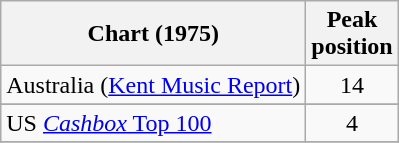<table class="wikitable plainrowheaders sortable" style="text-align:left;">
<tr>
<th scope="col">Chart (1975)</th>
<th scope="col">Peak<br>position</th>
</tr>
<tr>
<td>Australia (<a href='#'>Kent Music Report</a>)</td>
<td style="text-align:center;">14</td>
</tr>
<tr>
</tr>
<tr>
</tr>
<tr>
</tr>
<tr>
</tr>
<tr>
<td align="left">US <a href='#'><em>Cashbox</em> Top 100</a></td>
<td style="text-align:center;">4</td>
</tr>
<tr>
</tr>
</table>
